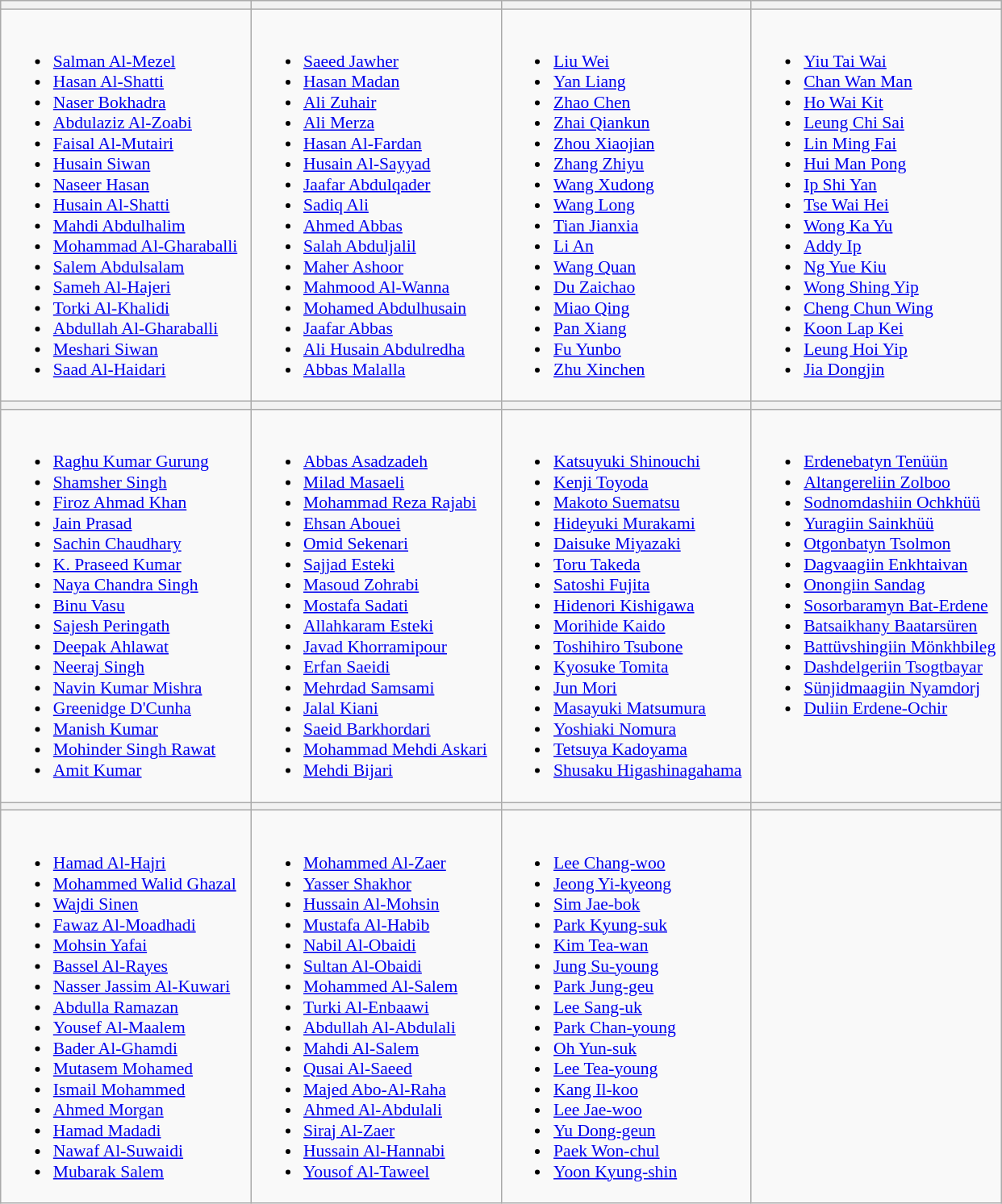<table class="wikitable" style="font-size:90%">
<tr>
<th width=200></th>
<th width=200></th>
<th width=200></th>
<th width=200></th>
</tr>
<tr>
<td valign=top><br><ul><li><a href='#'>Salman Al-Mezel</a></li><li><a href='#'>Hasan Al-Shatti</a></li><li><a href='#'>Naser Bokhadra</a></li><li><a href='#'>Abdulaziz Al-Zoabi</a></li><li><a href='#'>Faisal Al-Mutairi</a></li><li><a href='#'>Husain Siwan</a></li><li><a href='#'>Naseer Hasan</a></li><li><a href='#'>Husain Al-Shatti</a></li><li><a href='#'>Mahdi Abdulhalim</a></li><li><a href='#'>Mohammad Al-Gharaballi</a></li><li><a href='#'>Salem Abdulsalam</a></li><li><a href='#'>Sameh Al-Hajeri</a></li><li><a href='#'>Torki Al-Khalidi</a></li><li><a href='#'>Abdullah Al-Gharaballi</a></li><li><a href='#'>Meshari Siwan</a></li><li><a href='#'>Saad Al-Haidari</a></li></ul></td>
<td valign=top><br><ul><li><a href='#'>Saeed Jawher</a></li><li><a href='#'>Hasan Madan</a></li><li><a href='#'>Ali Zuhair</a></li><li><a href='#'>Ali Merza</a></li><li><a href='#'>Hasan Al-Fardan</a></li><li><a href='#'>Husain Al-Sayyad</a></li><li><a href='#'>Jaafar Abdulqader</a></li><li><a href='#'>Sadiq Ali</a></li><li><a href='#'>Ahmed Abbas</a></li><li><a href='#'>Salah Abduljalil</a></li><li><a href='#'>Maher Ashoor</a></li><li><a href='#'>Mahmood Al-Wanna</a></li><li><a href='#'>Mohamed Abdulhusain</a></li><li><a href='#'>Jaafar Abbas</a></li><li><a href='#'>Ali Husain Abdulredha</a></li><li><a href='#'>Abbas Malalla</a></li></ul></td>
<td valign=top><br><ul><li><a href='#'>Liu Wei</a></li><li><a href='#'>Yan Liang</a></li><li><a href='#'>Zhao Chen</a></li><li><a href='#'>Zhai Qiankun</a></li><li><a href='#'>Zhou Xiaojian</a></li><li><a href='#'>Zhang Zhiyu</a></li><li><a href='#'>Wang Xudong</a></li><li><a href='#'>Wang Long</a></li><li><a href='#'>Tian Jianxia</a></li><li><a href='#'>Li An</a></li><li><a href='#'>Wang Quan</a></li><li><a href='#'>Du Zaichao</a></li><li><a href='#'>Miao Qing</a></li><li><a href='#'>Pan Xiang</a></li><li><a href='#'>Fu Yunbo</a></li><li><a href='#'>Zhu Xinchen</a></li></ul></td>
<td valign=top><br><ul><li><a href='#'>Yiu Tai Wai</a></li><li><a href='#'>Chan Wan Man</a></li><li><a href='#'>Ho Wai Kit</a></li><li><a href='#'>Leung Chi Sai</a></li><li><a href='#'>Lin Ming Fai</a></li><li><a href='#'>Hui Man Pong</a></li><li><a href='#'>Ip Shi Yan</a></li><li><a href='#'>Tse Wai Hei</a></li><li><a href='#'>Wong Ka Yu</a></li><li><a href='#'>Addy Ip</a></li><li><a href='#'>Ng Yue Kiu</a></li><li><a href='#'>Wong Shing Yip</a></li><li><a href='#'>Cheng Chun Wing</a></li><li><a href='#'>Koon Lap Kei</a></li><li><a href='#'>Leung Hoi Yip</a></li><li><a href='#'>Jia Dongjin</a></li></ul></td>
</tr>
<tr>
<th></th>
<th></th>
<th></th>
<th></th>
</tr>
<tr>
<td valign=top><br><ul><li><a href='#'>Raghu Kumar Gurung</a></li><li><a href='#'>Shamsher Singh</a></li><li><a href='#'>Firoz Ahmad Khan</a></li><li><a href='#'>Jain Prasad</a></li><li><a href='#'>Sachin Chaudhary</a></li><li><a href='#'>K. Praseed Kumar</a></li><li><a href='#'>Naya Chandra Singh</a></li><li><a href='#'>Binu Vasu</a></li><li><a href='#'>Sajesh Peringath</a></li><li><a href='#'>Deepak Ahlawat</a></li><li><a href='#'>Neeraj Singh</a></li><li><a href='#'>Navin Kumar Mishra</a></li><li><a href='#'>Greenidge D'Cunha</a></li><li><a href='#'>Manish Kumar</a></li><li><a href='#'>Mohinder Singh Rawat</a></li><li><a href='#'>Amit Kumar</a></li></ul></td>
<td valign=top><br><ul><li><a href='#'>Abbas Asadzadeh</a></li><li><a href='#'>Milad Masaeli</a></li><li><a href='#'>Mohammad Reza Rajabi</a></li><li><a href='#'>Ehsan Abouei</a></li><li><a href='#'>Omid Sekenari</a></li><li><a href='#'>Sajjad Esteki</a></li><li><a href='#'>Masoud Zohrabi</a></li><li><a href='#'>Mostafa Sadati</a></li><li><a href='#'>Allahkaram Esteki</a></li><li><a href='#'>Javad Khorramipour</a></li><li><a href='#'>Erfan Saeidi</a></li><li><a href='#'>Mehrdad Samsami</a></li><li><a href='#'>Jalal Kiani</a></li><li><a href='#'>Saeid Barkhordari</a></li><li><a href='#'>Mohammad Mehdi Askari</a></li><li><a href='#'>Mehdi Bijari</a></li></ul></td>
<td valign=top><br><ul><li><a href='#'>Katsuyuki Shinouchi</a></li><li><a href='#'>Kenji Toyoda</a></li><li><a href='#'>Makoto Suematsu</a></li><li><a href='#'>Hideyuki Murakami</a></li><li><a href='#'>Daisuke Miyazaki</a></li><li><a href='#'>Toru Takeda</a></li><li><a href='#'>Satoshi Fujita</a></li><li><a href='#'>Hidenori Kishigawa</a></li><li><a href='#'>Morihide Kaido</a></li><li><a href='#'>Toshihiro Tsubone</a></li><li><a href='#'>Kyosuke Tomita</a></li><li><a href='#'>Jun Mori</a></li><li><a href='#'>Masayuki Matsumura</a></li><li><a href='#'>Yoshiaki Nomura</a></li><li><a href='#'>Tetsuya Kadoyama</a></li><li><a href='#'>Shusaku Higashinagahama</a></li></ul></td>
<td valign=top><br><ul><li><a href='#'>Erdenebatyn Tenüün</a></li><li><a href='#'>Altangereliin Zolboo</a></li><li><a href='#'>Sodnomdashiin Ochkhüü</a></li><li><a href='#'>Yuragiin Sainkhüü</a></li><li><a href='#'>Otgonbatyn Tsolmon</a></li><li><a href='#'>Dagvaagiin Enkhtaivan</a></li><li><a href='#'>Onongiin Sandag</a></li><li><a href='#'>Sosorbaramyn Bat-Erdene</a></li><li><a href='#'>Batsaikhany Baatarsüren</a></li><li><a href='#'>Battüvshingiin Mönkhbileg</a></li><li><a href='#'>Dashdelgeriin Tsogtbayar</a></li><li><a href='#'>Sünjidmaagiin Nyamdorj</a></li><li><a href='#'>Duliin Erdene-Ochir</a></li></ul></td>
</tr>
<tr>
<th></th>
<th></th>
<th></th>
<th></th>
</tr>
<tr>
<td valign=top><br><ul><li><a href='#'>Hamad Al-Hajri</a></li><li><a href='#'>Mohammed Walid Ghazal</a></li><li><a href='#'>Wajdi Sinen</a></li><li><a href='#'>Fawaz Al-Moadhadi</a></li><li><a href='#'>Mohsin Yafai</a></li><li><a href='#'>Bassel Al-Rayes</a></li><li><a href='#'>Nasser Jassim Al-Kuwari</a></li><li><a href='#'>Abdulla Ramazan</a></li><li><a href='#'>Yousef Al-Maalem</a></li><li><a href='#'>Bader Al-Ghamdi</a></li><li><a href='#'>Mutasem Mohamed</a></li><li><a href='#'>Ismail Mohammed</a></li><li><a href='#'>Ahmed Morgan</a></li><li><a href='#'>Hamad Madadi</a></li><li><a href='#'>Nawaf Al-Suwaidi</a></li><li><a href='#'>Mubarak Salem</a></li></ul></td>
<td valign=top><br><ul><li><a href='#'>Mohammed Al-Zaer</a></li><li><a href='#'>Yasser Shakhor</a></li><li><a href='#'>Hussain Al-Mohsin</a></li><li><a href='#'>Mustafa Al-Habib</a></li><li><a href='#'>Nabil Al-Obaidi</a></li><li><a href='#'>Sultan Al-Obaidi</a></li><li><a href='#'>Mohammed Al-Salem</a></li><li><a href='#'>Turki Al-Enbaawi</a></li><li><a href='#'>Abdullah Al-Abdulali</a></li><li><a href='#'>Mahdi Al-Salem</a></li><li><a href='#'>Qusai Al-Saeed</a></li><li><a href='#'>Majed Abo-Al-Raha</a></li><li><a href='#'>Ahmed Al-Abdulali</a></li><li><a href='#'>Siraj Al-Zaer</a></li><li><a href='#'>Hussain Al-Hannabi</a></li><li><a href='#'>Yousof Al-Taweel</a></li></ul></td>
<td valign=top><br><ul><li><a href='#'>Lee Chang-woo</a></li><li><a href='#'>Jeong Yi-kyeong</a></li><li><a href='#'>Sim Jae-bok</a></li><li><a href='#'>Park Kyung-suk</a></li><li><a href='#'>Kim Tea-wan</a></li><li><a href='#'>Jung Su-young</a></li><li><a href='#'>Park Jung-geu</a></li><li><a href='#'>Lee Sang-uk</a></li><li><a href='#'>Park Chan-young</a></li><li><a href='#'>Oh Yun-suk</a></li><li><a href='#'>Lee Tea-young</a></li><li><a href='#'>Kang Il-koo</a></li><li><a href='#'>Lee Jae-woo</a></li><li><a href='#'>Yu Dong-geun</a></li><li><a href='#'>Paek Won-chul</a></li><li><a href='#'>Yoon Kyung-shin</a></li></ul></td>
<td valign=top></td>
</tr>
</table>
